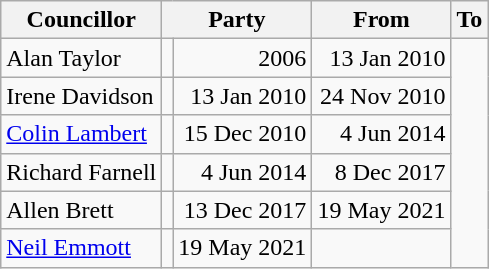<table class=wikitable>
<tr>
<th>Councillor</th>
<th colspan=2>Party</th>
<th>From</th>
<th>To</th>
</tr>
<tr>
<td>Alan Taylor</td>
<td></td>
<td align=right>2006</td>
<td align=right>13 Jan 2010</td>
</tr>
<tr>
<td>Irene Davidson</td>
<td></td>
<td align=right>13 Jan 2010</td>
<td align=right>24 Nov 2010</td>
</tr>
<tr>
<td><a href='#'>Colin Lambert</a></td>
<td></td>
<td align=right>15 Dec 2010</td>
<td align=right>4 Jun 2014</td>
</tr>
<tr>
<td>Richard Farnell</td>
<td></td>
<td align=right>4 Jun 2014</td>
<td align=right>8 Dec 2017</td>
</tr>
<tr>
<td>Allen Brett</td>
<td></td>
<td align=right>13 Dec 2017</td>
<td align=right>19 May 2021</td>
</tr>
<tr>
<td><a href='#'>Neil Emmott</a></td>
<td></td>
<td align=right>19 May 2021</td>
<td align=right></td>
</tr>
</table>
